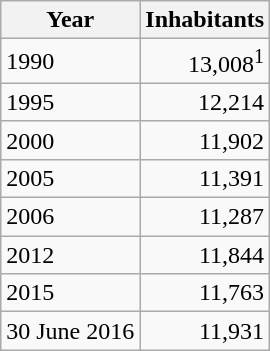<table class="wikitable">
<tr>
<th>Year</th>
<th>Inhabitants</th>
</tr>
<tr>
<td>1990</td>
<td style="text-align:right">13,008<sup>1</sup></td>
</tr>
<tr>
<td>1995</td>
<td style="text-align:right">12,214</td>
</tr>
<tr>
<td>2000</td>
<td style="text-align:right">11,902</td>
</tr>
<tr>
<td>2005</td>
<td style="text-align:right">11,391</td>
</tr>
<tr>
<td>2006</td>
<td style="text-align:right">11,287</td>
</tr>
<tr>
<td>2012</td>
<td style="text-align:right">11,844</td>
</tr>
<tr>
<td>2015</td>
<td style="text-align:right">11,763</td>
</tr>
<tr>
<td>30 June 2016</td>
<td style="text-align:right">11,931</td>
</tr>
</table>
